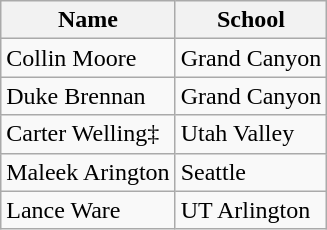<table class="wikitable">
<tr>
<th>Name</th>
<th>School</th>
</tr>
<tr>
<td>Collin Moore</td>
<td>Grand Canyon</td>
</tr>
<tr>
<td>Duke Brennan</td>
<td>Grand Canyon</td>
</tr>
<tr>
<td>Carter Welling‡</td>
<td>Utah Valley</td>
</tr>
<tr>
<td>Maleek Arington</td>
<td>Seattle</td>
</tr>
<tr>
<td>Lance Ware</td>
<td>UT Arlington</td>
</tr>
</table>
